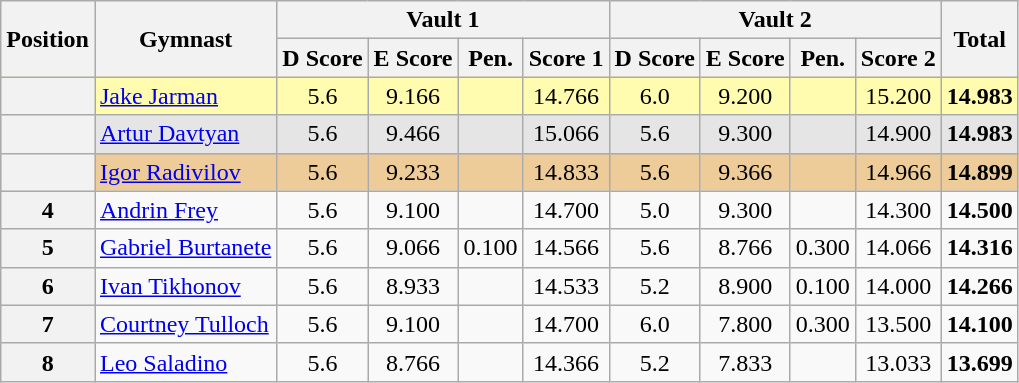<table style="text-align:center;" class="wikitable sortable">
<tr>
<th rowspan="2">Position</th>
<th rowspan="2">Gymnast</th>
<th colspan="4">Vault 1</th>
<th colspan="4">Vault 2</th>
<th rowspan="2">Total</th>
</tr>
<tr>
<th>D Score</th>
<th>E Score</th>
<th>Pen.</th>
<th>Score 1</th>
<th>D Score</th>
<th>E Score</th>
<th>Pen.</th>
<th>Score 2</th>
</tr>
<tr style="background:#fffcaf;">
<th scope="row" style="text-align:center"></th>
<td style="text-align:left;"> <a href='#'>Jake Jarman</a></td>
<td>5.6</td>
<td>9.166</td>
<td></td>
<td>14.766</td>
<td>6.0</td>
<td>9.200</td>
<td></td>
<td>15.200</td>
<td><strong>14.983</strong></td>
</tr>
<tr style="background:#e5e5e5;">
<th scope="row" style="text-align:center"></th>
<td style="text-align:left;"> <a href='#'>Artur Davtyan</a></td>
<td>5.6</td>
<td>9.466</td>
<td></td>
<td>15.066</td>
<td>5.6</td>
<td>9.300</td>
<td></td>
<td>14.900</td>
<td><strong>14.983</strong></td>
</tr>
<tr style="background:#ec9;">
<th scope="row" style="text-align:center"></th>
<td style="text-align:left;"> <a href='#'>Igor Radivilov</a></td>
<td>5.6</td>
<td>9.233</td>
<td></td>
<td>14.833</td>
<td>5.6</td>
<td>9.366</td>
<td></td>
<td>14.966</td>
<td><strong>14.899</strong></td>
</tr>
<tr>
<th>4</th>
<td style="text-align:left;"> <a href='#'>Andrin Frey</a></td>
<td>5.6</td>
<td>9.100</td>
<td></td>
<td>14.700</td>
<td>5.0</td>
<td>9.300</td>
<td></td>
<td>14.300</td>
<td><strong>14.500</strong></td>
</tr>
<tr>
<th>5</th>
<td style="text-align:left;"> <a href='#'>Gabriel Burtanete</a></td>
<td>5.6</td>
<td>9.066</td>
<td>0.100</td>
<td>14.566</td>
<td>5.6</td>
<td>8.766</td>
<td>0.300</td>
<td>14.066</td>
<td><strong>14.316</strong></td>
</tr>
<tr>
<th>6</th>
<td style="text-align:left;"> <a href='#'>Ivan Tikhonov</a></td>
<td>5.6</td>
<td>8.933</td>
<td></td>
<td>14.533</td>
<td>5.2</td>
<td>8.900</td>
<td>0.100</td>
<td>14.000</td>
<td><strong>14.266</strong></td>
</tr>
<tr>
<th>7</th>
<td style="text-align:left;"> <a href='#'>Courtney Tulloch</a></td>
<td>5.6</td>
<td>9.100</td>
<td></td>
<td>14.700</td>
<td>6.0</td>
<td>7.800</td>
<td>0.300</td>
<td>13.500</td>
<td><strong>14.100</strong></td>
</tr>
<tr>
<th>8</th>
<td style="text-align:left;"> <a href='#'>Leo Saladino</a></td>
<td>5.6</td>
<td>8.766</td>
<td></td>
<td>14.366</td>
<td>5.2</td>
<td>7.833</td>
<td></td>
<td>13.033</td>
<td><strong>13.699</strong></td>
</tr>
</table>
